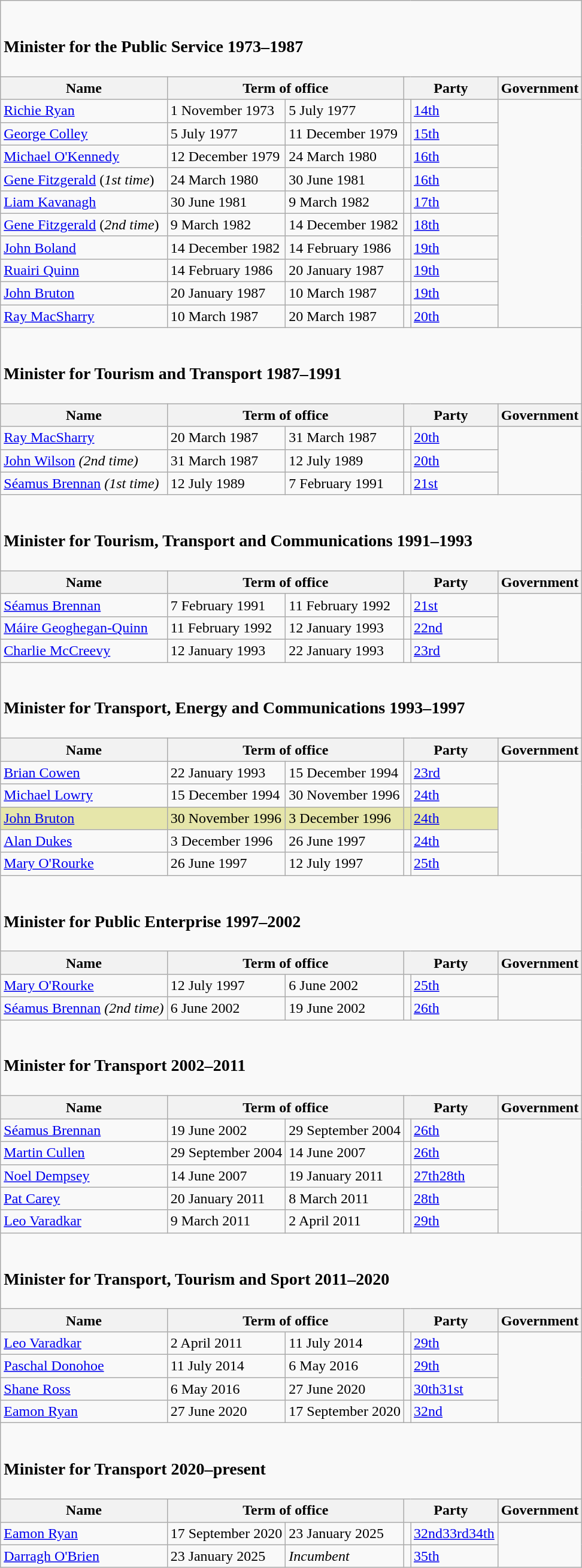<table class="wikitable">
<tr>
<td colspan="7"><br><h3>Minister for the Public Service 1973–1987</h3></td>
</tr>
<tr>
<th>Name</th>
<th colspan="2">Term of office</th>
<th colspan="2">Party</th>
<th>Government</th>
</tr>
<tr>
<td><a href='#'>Richie Ryan</a></td>
<td>1 November 1973</td>
<td>5 July 1977</td>
<td></td>
<td><a href='#'>14th</a></td>
</tr>
<tr>
<td><a href='#'>George Colley</a></td>
<td>5 July 1977</td>
<td>11 December 1979</td>
<td></td>
<td><a href='#'>15th</a></td>
</tr>
<tr>
<td><a href='#'>Michael O'Kennedy</a></td>
<td>12 December 1979</td>
<td>24 March 1980</td>
<td></td>
<td><a href='#'>16th</a></td>
</tr>
<tr>
<td><a href='#'>Gene Fitzgerald</a> (<em>1st time</em>)</td>
<td>24 March 1980</td>
<td>30 June 1981</td>
<td></td>
<td><a href='#'>16th</a></td>
</tr>
<tr>
<td><a href='#'>Liam Kavanagh</a></td>
<td>30 June 1981</td>
<td>9 March 1982</td>
<td></td>
<td><a href='#'>17th</a></td>
</tr>
<tr>
<td><a href='#'>Gene Fitzgerald</a> (<em>2nd time</em>)</td>
<td>9 March 1982</td>
<td>14 December 1982</td>
<td></td>
<td><a href='#'>18th</a></td>
</tr>
<tr>
<td><a href='#'>John Boland</a></td>
<td>14 December 1982</td>
<td>14 February 1986</td>
<td></td>
<td><a href='#'>19th</a></td>
</tr>
<tr>
<td><a href='#'>Ruairi Quinn</a></td>
<td>14 February 1986</td>
<td>20 January 1987</td>
<td></td>
<td><a href='#'>19th</a></td>
</tr>
<tr>
<td><a href='#'>John Bruton</a></td>
<td>20 January 1987</td>
<td>10 March 1987</td>
<td></td>
<td><a href='#'>19th</a></td>
</tr>
<tr>
<td><a href='#'>Ray MacSharry</a></td>
<td>10 March 1987</td>
<td>20 March 1987</td>
<td></td>
<td><a href='#'>20th</a></td>
</tr>
<tr>
<td colspan="7"><br><h3>Minister for Tourism and Transport 1987–1991</h3></td>
</tr>
<tr>
<th>Name</th>
<th colspan="2">Term of office</th>
<th colspan="2">Party</th>
<th>Government</th>
</tr>
<tr>
<td><a href='#'>Ray MacSharry</a></td>
<td>20 March 1987</td>
<td>31 March 1987</td>
<td></td>
<td><a href='#'>20th</a></td>
</tr>
<tr>
<td><a href='#'>John Wilson</a> <em>(2nd time)</em></td>
<td>31 March 1987</td>
<td>12 July 1989</td>
<td></td>
<td><a href='#'>20th</a></td>
</tr>
<tr>
<td><a href='#'>Séamus Brennan</a> <em>(1st time)</em></td>
<td>12 July 1989</td>
<td>7 February 1991</td>
<td></td>
<td><a href='#'>21st</a></td>
</tr>
<tr>
<td colspan="7"><br><h3>Minister for Tourism, Transport and Communications 1991–1993</h3></td>
</tr>
<tr>
<th>Name</th>
<th colspan="2">Term of office</th>
<th colspan="2">Party</th>
<th>Government</th>
</tr>
<tr>
<td><a href='#'>Séamus Brennan</a></td>
<td>7 February 1991</td>
<td>11 February 1992</td>
<td></td>
<td><a href='#'>21st</a></td>
</tr>
<tr>
<td><a href='#'>Máire Geoghegan-Quinn</a></td>
<td>11 February 1992</td>
<td>12 January 1993</td>
<td></td>
<td><a href='#'>22nd</a></td>
</tr>
<tr>
<td><a href='#'>Charlie McCreevy</a></td>
<td>12 January 1993</td>
<td>22 January 1993</td>
<td></td>
<td><a href='#'>23rd</a></td>
</tr>
<tr>
<td colspan="7"><br><h3>Minister for Transport, Energy and Communications 1993–1997</h3></td>
</tr>
<tr>
<th>Name</th>
<th colspan="2">Term of office</th>
<th colspan="2">Party</th>
<th>Government</th>
</tr>
<tr>
<td><a href='#'>Brian Cowen</a></td>
<td>22 January 1993</td>
<td>15 December 1994</td>
<td></td>
<td><a href='#'>23rd</a></td>
</tr>
<tr>
<td><a href='#'>Michael Lowry</a></td>
<td>15 December 1994</td>
<td>30 November 1996</td>
<td></td>
<td><a href='#'>24th</a></td>
</tr>
<tr bgcolor=#E6E6AA>
<td><a href='#'>John Bruton</a> </td>
<td>30 November 1996</td>
<td>3 December 1996</td>
<td></td>
<td><a href='#'>24th</a></td>
</tr>
<tr>
<td><a href='#'>Alan Dukes</a></td>
<td>3 December 1996</td>
<td>26 June 1997</td>
<td></td>
<td><a href='#'>24th</a></td>
</tr>
<tr>
<td><a href='#'>Mary O'Rourke</a></td>
<td>26 June 1997</td>
<td>12 July 1997</td>
<td></td>
<td><a href='#'>25th</a></td>
</tr>
<tr>
<td colspan="7"><br><h3>Minister for Public Enterprise 1997–2002</h3></td>
</tr>
<tr>
<th>Name</th>
<th colspan="2">Term of office</th>
<th colspan="2">Party</th>
<th>Government</th>
</tr>
<tr>
<td><a href='#'>Mary O'Rourke</a></td>
<td>12 July 1997</td>
<td>6 June 2002</td>
<td></td>
<td><a href='#'>25th</a></td>
</tr>
<tr>
<td><a href='#'>Séamus Brennan</a> <em>(2nd time)</em></td>
<td>6 June 2002</td>
<td>19 June 2002</td>
<td></td>
<td><a href='#'>26th</a></td>
</tr>
<tr>
<td colspan="7"><br><h3>Minister for Transport 2002–2011</h3></td>
</tr>
<tr>
<th>Name</th>
<th colspan="2">Term of office</th>
<th colspan="2">Party</th>
<th>Government</th>
</tr>
<tr>
<td><a href='#'>Séamus Brennan</a></td>
<td>19 June 2002</td>
<td>29 September 2004</td>
<td></td>
<td><a href='#'>26th</a></td>
</tr>
<tr>
<td><a href='#'>Martin Cullen</a></td>
<td>29 September 2004</td>
<td>14 June 2007</td>
<td></td>
<td><a href='#'>26th</a></td>
</tr>
<tr>
<td><a href='#'>Noel Dempsey</a></td>
<td>14 June 2007</td>
<td>19 January 2011</td>
<td></td>
<td><a href='#'>27th</a><a href='#'>28th</a></td>
</tr>
<tr>
<td><a href='#'>Pat Carey</a></td>
<td>20 January 2011</td>
<td>8 March 2011</td>
<td></td>
<td><a href='#'>28th</a></td>
</tr>
<tr>
<td><a href='#'>Leo Varadkar</a></td>
<td>9 March 2011</td>
<td>2 April 2011</td>
<td></td>
<td><a href='#'>29th</a></td>
</tr>
<tr>
<td colspan="7"><br><h3>Minister for Transport, Tourism and Sport 2011–2020</h3></td>
</tr>
<tr>
<th>Name</th>
<th colspan="2">Term of office</th>
<th colspan="2">Party</th>
<th>Government</th>
</tr>
<tr>
<td><a href='#'>Leo Varadkar</a></td>
<td>2 April 2011</td>
<td>11 July 2014</td>
<td></td>
<td><a href='#'>29th</a></td>
</tr>
<tr>
<td><a href='#'>Paschal Donohoe</a></td>
<td>11 July 2014</td>
<td>6 May 2016</td>
<td></td>
<td><a href='#'>29th</a></td>
</tr>
<tr>
<td><a href='#'>Shane Ross</a></td>
<td>6 May 2016</td>
<td>27 June 2020</td>
<td></td>
<td><a href='#'>30th</a><a href='#'>31st</a></td>
</tr>
<tr>
<td><a href='#'>Eamon Ryan</a></td>
<td>27 June 2020</td>
<td>17 September 2020</td>
<td></td>
<td><a href='#'>32nd</a></td>
</tr>
<tr>
<td colspan="7"><br><h3>Minister for Transport 2020–present</h3></td>
</tr>
<tr>
<th>Name</th>
<th colspan="2">Term of office</th>
<th colspan="2">Party</th>
<th>Government</th>
</tr>
<tr>
<td><a href='#'>Eamon Ryan</a></td>
<td>17 September 2020</td>
<td>23 January 2025</td>
<td></td>
<td><a href='#'>32nd</a><a href='#'>33rd</a><a href='#'>34th</a></td>
</tr>
<tr>
<td><a href='#'>Darragh O'Brien</a></td>
<td>23 January 2025</td>
<td><em>Incumbent</em></td>
<td></td>
<td><a href='#'>35th</a></td>
</tr>
</table>
